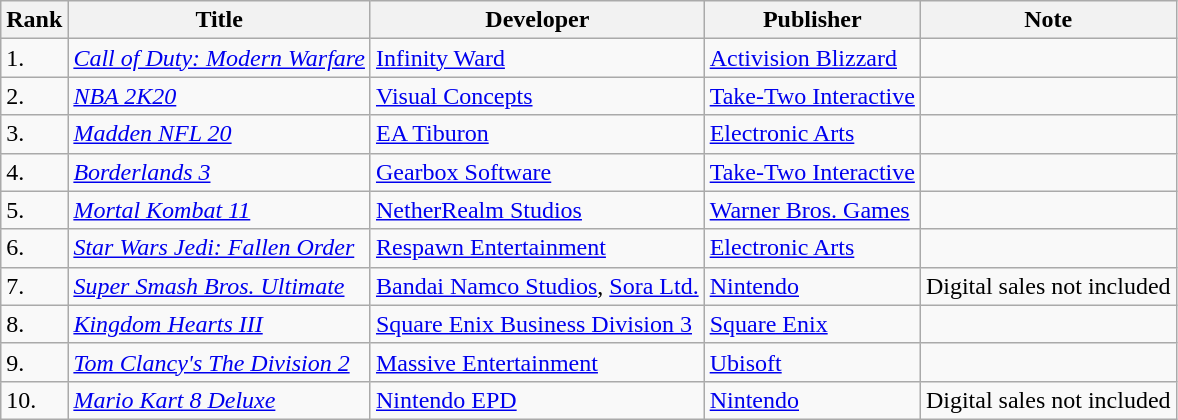<table class="wikitable">
<tr>
<th>Rank</th>
<th>Title</th>
<th>Developer</th>
<th>Publisher</th>
<th>Note</th>
</tr>
<tr>
<td>1.</td>
<td><em><a href='#'>Call of Duty: Modern Warfare</a></em></td>
<td><a href='#'>Infinity Ward</a></td>
<td><a href='#'>Activision Blizzard</a></td>
<td></td>
</tr>
<tr>
<td>2.</td>
<td><em><a href='#'>NBA 2K20</a></em></td>
<td><a href='#'>Visual Concepts</a></td>
<td><a href='#'>Take-Two Interactive</a></td>
<td></td>
</tr>
<tr>
<td>3.</td>
<td><em><a href='#'>Madden NFL 20</a></em></td>
<td><a href='#'>EA Tiburon</a></td>
<td><a href='#'>Electronic Arts</a></td>
<td></td>
</tr>
<tr>
<td>4.</td>
<td><em><a href='#'>Borderlands 3</a></em></td>
<td><a href='#'>Gearbox Software</a></td>
<td><a href='#'>Take-Two Interactive</a></td>
<td></td>
</tr>
<tr>
<td>5.</td>
<td><em><a href='#'>Mortal Kombat 11</a></em></td>
<td><a href='#'>NetherRealm Studios</a></td>
<td><a href='#'>Warner Bros. Games</a></td>
<td></td>
</tr>
<tr>
<td>6.</td>
<td><em><a href='#'>Star Wars Jedi: Fallen Order</a></em></td>
<td><a href='#'>Respawn Entertainment</a></td>
<td><a href='#'>Electronic Arts</a></td>
<td></td>
</tr>
<tr>
<td>7.</td>
<td><em><a href='#'>Super Smash Bros. Ultimate</a></em></td>
<td><a href='#'>Bandai Namco Studios</a>, <a href='#'>Sora Ltd.</a></td>
<td><a href='#'>Nintendo</a></td>
<td>Digital sales not included</td>
</tr>
<tr>
<td>8.</td>
<td><em><a href='#'>Kingdom Hearts III</a></em></td>
<td><a href='#'>Square Enix Business Division 3</a></td>
<td><a href='#'>Square Enix</a></td>
<td></td>
</tr>
<tr>
<td>9.</td>
<td><em><a href='#'>Tom Clancy's The Division 2</a></em></td>
<td><a href='#'>Massive Entertainment</a></td>
<td><a href='#'>Ubisoft</a></td>
<td></td>
</tr>
<tr>
<td>10.</td>
<td><em><a href='#'>Mario Kart 8 Deluxe</a></em></td>
<td><a href='#'>Nintendo EPD</a></td>
<td><a href='#'>Nintendo</a></td>
<td>Digital sales not included</td>
</tr>
</table>
